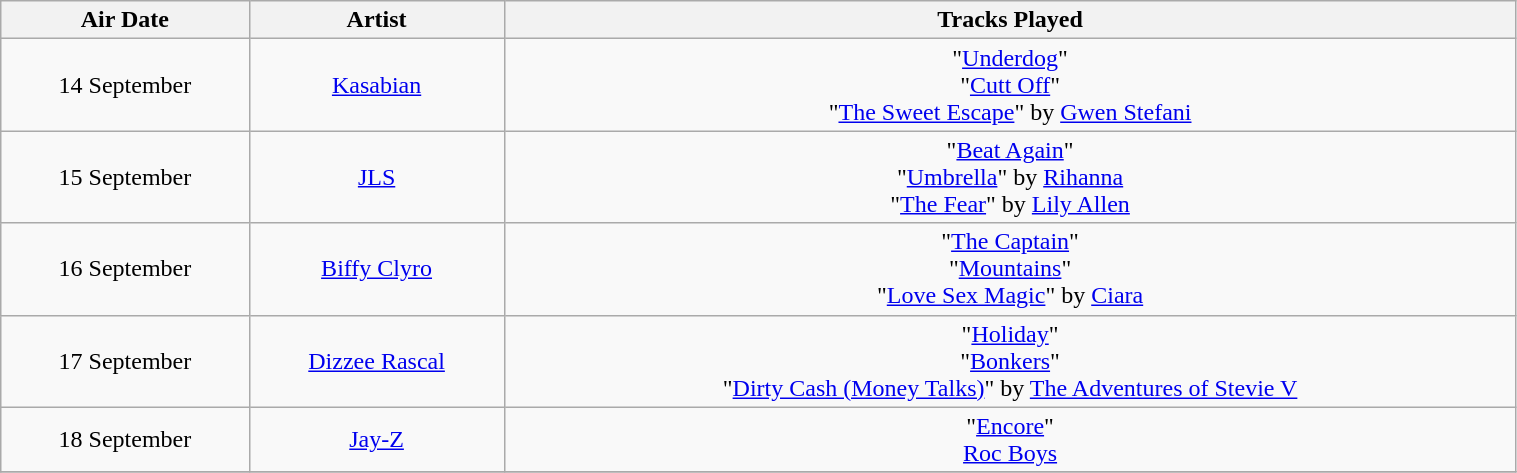<table class="wikitable" style="text-align:center" width=80%>
<tr>
<th>Air Date</th>
<th>Artist</th>
<th>Tracks Played</th>
</tr>
<tr>
<td>14 September</td>
<td><a href='#'>Kasabian</a></td>
<td>"<a href='#'>Underdog</a>"<br>"<a href='#'>Cutt Off</a>"<br>"<a href='#'>The Sweet Escape</a>" by <a href='#'>Gwen Stefani</a></td>
</tr>
<tr>
<td>15 September</td>
<td><a href='#'>JLS</a></td>
<td>"<a href='#'>Beat Again</a>"<br>"<a href='#'>Umbrella</a>" by <a href='#'>Rihanna</a><br>"<a href='#'>The Fear</a>" by <a href='#'>Lily Allen</a></td>
</tr>
<tr>
<td>16 September</td>
<td><a href='#'>Biffy Clyro</a></td>
<td>"<a href='#'>The Captain</a>"<br>"<a href='#'>Mountains</a>"<br>"<a href='#'>Love Sex Magic</a>" by <a href='#'>Ciara</a></td>
</tr>
<tr>
<td>17 September</td>
<td><a href='#'>Dizzee Rascal</a></td>
<td>"<a href='#'>Holiday</a>"<br>"<a href='#'>Bonkers</a>"<br>"<a href='#'>Dirty Cash (Money Talks)</a>" by <a href='#'>The Adventures of Stevie V</a></td>
</tr>
<tr>
<td>18 September</td>
<td><a href='#'>Jay-Z</a></td>
<td>"<a href='#'>Encore</a>"<br><a href='#'>Roc Boys</a></td>
</tr>
<tr>
</tr>
</table>
